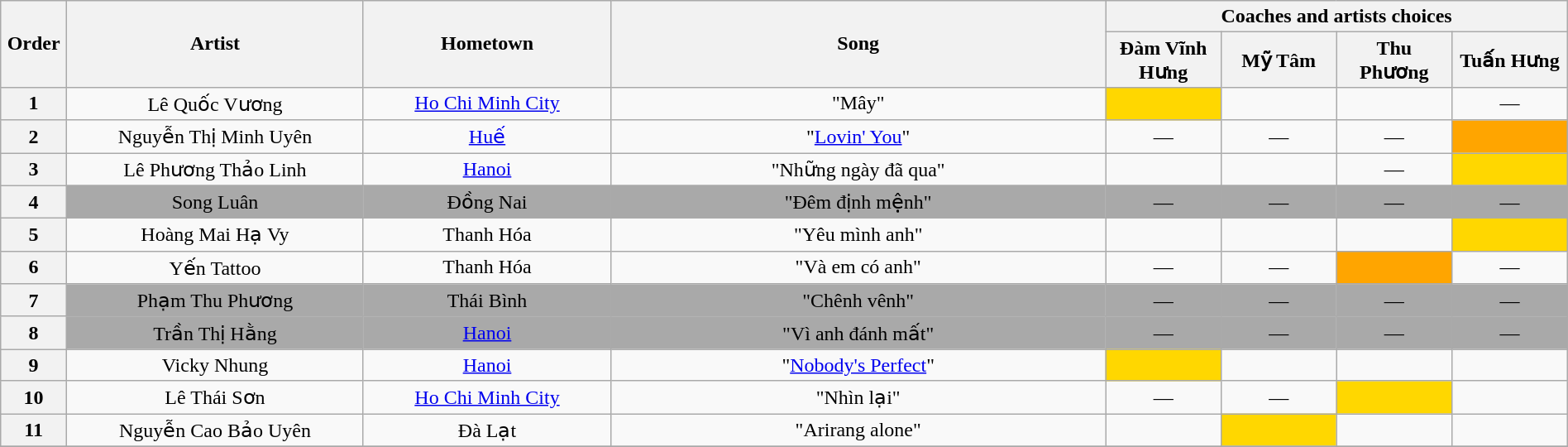<table class="wikitable" style="text-align:center; width:100%;">
<tr>
<th scope="col" rowspan="2" style="width:04%;">Order</th>
<th scope="col" rowspan="2" style="width:18%;">Artist</th>
<th scope="col" rowspan="2" style="width:15%;">Hometown</th>
<th scope="col" rowspan="2" style="width:30%;">Song</th>
<th colspan="4" style="width:28%;">Coaches and artists choices</th>
</tr>
<tr>
<th style="width:07%;">Đàm Vĩnh Hưng</th>
<th style="width:07%;">Mỹ Tâm</th>
<th style="width:07%;">Thu Phương</th>
<th style="width:07%;">Tuấn Hưng</th>
</tr>
<tr>
<th>1</th>
<td>Lê Quốc Vương</td>
<td><a href='#'>Ho Chi Minh City</a></td>
<td>"Mây"</td>
<td style="background:gold;text-align:center;"></td>
<td style="text-align:center;"></td>
<td style="text-align:center;"></td>
<td align="center">—</td>
</tr>
<tr>
<th>2</th>
<td>Nguyễn Thị Minh Uyên</td>
<td><a href='#'>Huế</a></td>
<td>"<a href='#'>Lovin' You</a>"</td>
<td align="center">—</td>
<td align="center">—</td>
<td align="center">—</td>
<td style="background:orange;text-align:center;"></td>
</tr>
<tr>
<th>3</th>
<td>Lê Phương Thảo Linh</td>
<td><a href='#'>Hanoi</a></td>
<td>"Những ngày đã qua"</td>
<td style="text-align:center;"></td>
<td style="text-align:center;"></td>
<td align="center">—</td>
<td style="background:gold;text-align:center;"></td>
</tr>
<tr>
<th>4</th>
<td style="background:darkgrey;">Song Luân</td>
<td style="background:darkgrey;">Đồng Nai</td>
<td style="background:darkgrey;">"Đêm định mệnh"</td>
<td style="background:darkgrey;text-align:center;">—</td>
<td style="background:darkgrey;text-align:center;">—</td>
<td style="background:darkgrey;text-align:center;">—</td>
<td style="background:darkgrey;text-align:center;">—</td>
</tr>
<tr>
<th>5</th>
<td>Hoàng Mai Hạ Vy</td>
<td>Thanh Hóa</td>
<td>"Yêu mình anh"</td>
<td style="text-align:center;"></td>
<td style="text-align:center;"></td>
<td style="text-align:center;"></td>
<td style="background:gold;text-align:center;"></td>
</tr>
<tr>
<th>6</th>
<td>Yến Tattoo</td>
<td>Thanh Hóa</td>
<td>"Và em có anh"</td>
<td align="center">—</td>
<td align="center">—</td>
<td style="background:orange;text-align:center;"></td>
<td align="center">—</td>
</tr>
<tr>
<th>7</th>
<td style="background:darkgrey;">Phạm Thu Phương</td>
<td style="background:darkgrey;">Thái Bình</td>
<td style="background:darkgrey;">"Chênh vênh"</td>
<td style="background:darkgrey;text-align:center;">—</td>
<td style="background:darkgrey;text-align:center;">—</td>
<td style="background:darkgrey;text-align:center;">—</td>
<td style="background:darkgrey;text-align:center;">—</td>
</tr>
<tr>
<th>8</th>
<td style="background:darkgrey;">Trần Thị Hằng</td>
<td style="background:darkgrey;"><a href='#'>Hanoi</a></td>
<td style="background:darkgrey;">"Vì anh đánh mất"</td>
<td style="background:darkgrey;text-align:center;">—</td>
<td style="background:darkgrey;text-align:center;">—</td>
<td style="background:darkgrey;text-align:center;">—</td>
<td style="background:darkgrey;text-align:center;">—</td>
</tr>
<tr>
<th>9</th>
<td>Vicky Nhung</td>
<td><a href='#'>Hanoi</a></td>
<td>"<a href='#'>Nobody's Perfect</a>"</td>
<td style="background:gold;text-align:center;"></td>
<td style="text-align:center;"></td>
<td style="text-align:center;"></td>
<td style="text-align:center;"></td>
</tr>
<tr>
<th>10</th>
<td>Lê Thái Sơn</td>
<td><a href='#'>Ho Chi Minh City</a></td>
<td>"Nhìn lại"</td>
<td align="center">—</td>
<td align="center">—</td>
<td style="background:gold;text-align:center;"></td>
<td style="text-align:center;"></td>
</tr>
<tr>
<th>11</th>
<td>Nguyễn Cao Bảo Uyên</td>
<td>Đà Lạt</td>
<td>"Arirang alone"</td>
<td style="text-align:center;"></td>
<td style="background:gold;text-align:center;"></td>
<td style="text-align:center;"></td>
<td style="text-align:center;"></td>
</tr>
<tr>
</tr>
</table>
